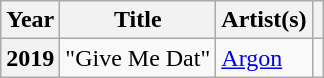<table class="wikitable plainrowheaders">
<tr>
<th scope="col">Year</th>
<th class="col">Title</th>
<th class="col">Artist(s)</th>
<th scope="col" class="unsortable"></th>
</tr>
<tr>
<th scope="row">2019</th>
<td>"Give Me Dat"</td>
<td><a href='#'>Argon</a></td>
<td style="text-align:center"></td>
</tr>
</table>
